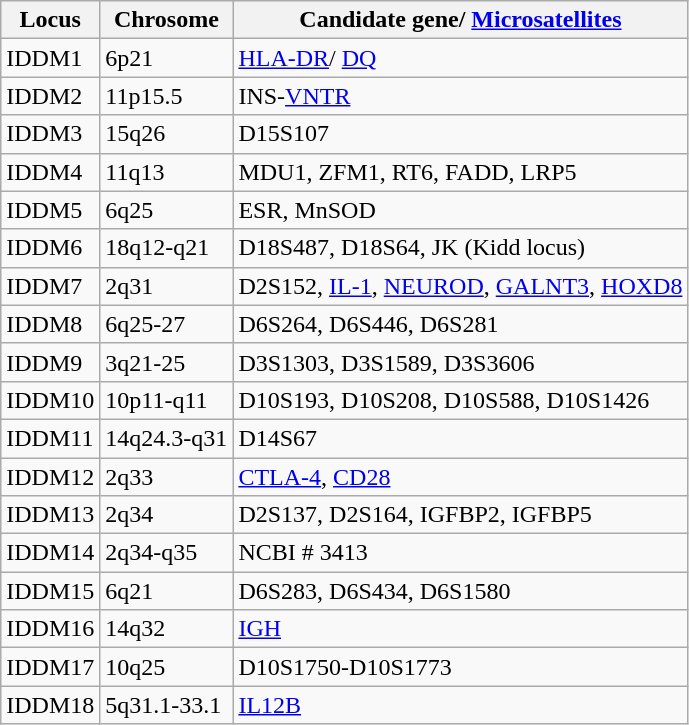<table class="wikitable">
<tr>
<th>Locus</th>
<th>Chrosome</th>
<th>Candidate gene/ <a href='#'>Microsatellites</a></th>
</tr>
<tr>
<td>IDDM1</td>
<td>6p21</td>
<td><a href='#'>HLA-DR</a>/ <a href='#'>DQ</a></td>
</tr>
<tr>
<td>IDDM2</td>
<td>11p15.5</td>
<td>INS-<a href='#'>VNTR</a></td>
</tr>
<tr>
<td>IDDM3</td>
<td>15q26</td>
<td>D15S107</td>
</tr>
<tr>
<td>IDDM4</td>
<td>11q13</td>
<td>MDU1, ZFM1, RT6, FADD, LRP5</td>
</tr>
<tr>
<td>IDDM5</td>
<td>6q25</td>
<td>ESR, MnSOD</td>
</tr>
<tr>
<td>IDDM6</td>
<td>18q12-q21</td>
<td>D18S487, D18S64, JK (Kidd locus)</td>
</tr>
<tr>
<td>IDDM7</td>
<td>2q31</td>
<td>D2S152, <a href='#'>IL-1</a>, <a href='#'>NEUROD</a>, <a href='#'>GALNT3</a>, <a href='#'>HOXD8</a></td>
</tr>
<tr>
<td>IDDM8</td>
<td>6q25-27</td>
<td>D6S264, D6S446, D6S281</td>
</tr>
<tr>
<td>IDDM9</td>
<td>3q21-25</td>
<td>D3S1303, D3S1589, D3S3606</td>
</tr>
<tr>
<td>IDDM10</td>
<td>10p11-q11</td>
<td>D10S193, D10S208, D10S588, D10S1426</td>
</tr>
<tr>
<td>IDDM11</td>
<td>14q24.3-q31</td>
<td>D14S67</td>
</tr>
<tr>
<td>IDDM12</td>
<td>2q33</td>
<td><a href='#'>CTLA-4</a>, <a href='#'>CD28</a></td>
</tr>
<tr>
<td>IDDM13</td>
<td>2q34</td>
<td>D2S137, D2S164, IGFBP2, IGFBP5</td>
</tr>
<tr>
<td>IDDM14</td>
<td>2q34-q35</td>
<td>NCBI # 3413</td>
</tr>
<tr>
<td>IDDM15</td>
<td>6q21</td>
<td>D6S283, D6S434, D6S1580</td>
</tr>
<tr>
<td>IDDM16</td>
<td>14q32</td>
<td><a href='#'>IGH</a></td>
</tr>
<tr>
<td>IDDM17</td>
<td>10q25</td>
<td>D10S1750-D10S1773</td>
</tr>
<tr>
<td>IDDM18</td>
<td>5q31.1-33.1</td>
<td><a href='#'>IL12B</a></td>
</tr>
</table>
